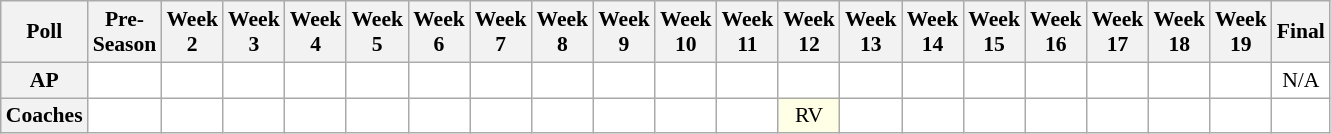<table class="wikitable" style="white-space:nowrap;font-size:90%">
<tr>
<th>Poll</th>
<th>Pre-<br>Season</th>
<th>Week<br>2</th>
<th>Week<br>3</th>
<th>Week<br>4</th>
<th>Week<br>5</th>
<th>Week<br>6</th>
<th>Week<br>7</th>
<th>Week<br>8</th>
<th>Week<br>9</th>
<th>Week<br>10</th>
<th>Week<br>11</th>
<th>Week<br>12</th>
<th>Week<br>13</th>
<th>Week<br>14</th>
<th>Week<br>15</th>
<th>Week<br>16</th>
<th>Week<br>17</th>
<th>Week<br>18</th>
<th>Week<br>19</th>
<th>Final</th>
</tr>
<tr style="text-align:center;">
<th>AP</th>
<td style="background:#FFF;"></td>
<td style="background:#FFF;"></td>
<td style="background:#FFF;"></td>
<td style="background:#FFF;"></td>
<td style="background:#FFF;"></td>
<td style="background:#FFF;"></td>
<td style="background:#FFF;"></td>
<td style="background:#FFF;"></td>
<td style="background:#FFF;"></td>
<td style="background:#FFF;"></td>
<td style="background:#FFF;"></td>
<td style="background:#FFF;"></td>
<td style="background:#FFF;"></td>
<td style="background:#FFF;"></td>
<td style="background:#FFF;"></td>
<td style="background:#FFF;"></td>
<td style="background:#FFF;"></td>
<td style="background:#FFF;"></td>
<td style="background:#FFF;"></td>
<td style="background:#FFF;">N/A</td>
</tr>
<tr style="text-align:center;">
<th>Coaches</th>
<td style="background:#FFF;"></td>
<td style="background:#FFF;"></td>
<td style="background:#FFF;"></td>
<td style="background:#FFF;"></td>
<td style="background:#FFF;"></td>
<td style="background:#FFF;"></td>
<td style="background:#FFF;"></td>
<td style="background:#FFF;"></td>
<td style="background:#FFF;"></td>
<td style="background:#FFF;"></td>
<td style="background:#FFF;"></td>
<td style="background:#FFFFE6;">RV</td>
<td style="background:#FFF;"></td>
<td style="background:#FFF;"></td>
<td style="background:#FFF;"></td>
<td style="background:#FFF;"></td>
<td style="background:#FFF;"></td>
<td style="background:#FFF;"></td>
<td style="background:#FFF;"></td>
<td style="background:#FFF;"></td>
</tr>
</table>
